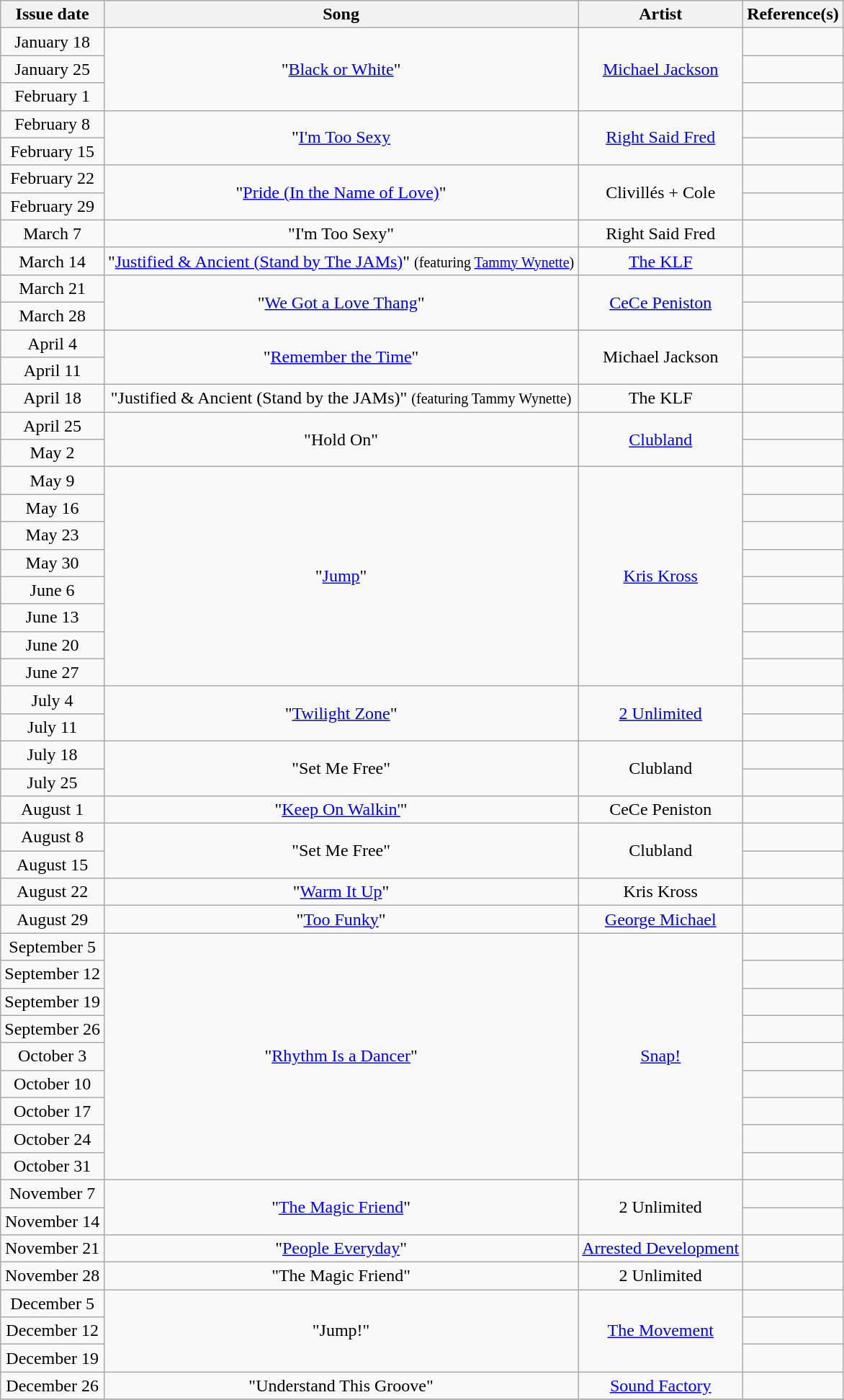<table class="wikitable" style="text-align: center;">
<tr>
<th>Issue date</th>
<th>Song</th>
<th>Artist</th>
<th>Reference(s)</th>
</tr>
<tr>
<td>January 18</td>
<td rowspan=3>"<a href='#'>Black or White</a>"</td>
<td rowspan=3><a href='#'>Michael Jackson</a></td>
<td></td>
</tr>
<tr>
<td>January 25</td>
<td></td>
</tr>
<tr>
<td>February 1</td>
<td></td>
</tr>
<tr>
<td>February 8</td>
<td rowspan=2>"<a href='#'>I'm Too Sexy</a></td>
<td rowspan=2><a href='#'>Right Said Fred</a></td>
<td></td>
</tr>
<tr>
<td>February 15</td>
<td></td>
</tr>
<tr>
<td>February 22</td>
<td rowspan=2>"<a href='#'>Pride (In the Name of Love)</a>"</td>
<td rowspan=2>Clivillés + Cole</td>
<td></td>
</tr>
<tr>
<td>February 29</td>
<td></td>
</tr>
<tr>
<td>March 7</td>
<td>"I'm Too Sexy"</td>
<td>Right Said Fred</td>
<td></td>
</tr>
<tr>
<td>March 14</td>
<td>"<a href='#'>Justified & Ancient (Stand by The JAMs)</a>" <small>(featuring <a href='#'>Tammy Wynette</a>)</small></td>
<td><a href='#'>The KLF</a></td>
<td></td>
</tr>
<tr>
<td>March 21</td>
<td rowspan=2>"<a href='#'>We Got a Love Thang</a>"</td>
<td rowspan=2><a href='#'>CeCe Peniston</a></td>
<td></td>
</tr>
<tr>
<td>March 28</td>
<td></td>
</tr>
<tr>
<td>April 4</td>
<td rowspan=2>"<a href='#'>Remember the Time</a>"</td>
<td rowspan=2>Michael Jackson</td>
<td></td>
</tr>
<tr>
<td>April 11</td>
<td></td>
</tr>
<tr>
<td>April 18</td>
<td>"Justified & Ancient (Stand by the JAMs)" <small>(featuring Tammy Wynette)</small></td>
<td>The KLF</td>
<td></td>
</tr>
<tr>
<td>April 25</td>
<td rowspan=2>"Hold On"</td>
<td rowspan=2><a href='#'>Clubland</a></td>
<td></td>
</tr>
<tr>
<td>May 2</td>
<td></td>
</tr>
<tr>
<td>May 9</td>
<td rowspan=8>"<a href='#'>Jump</a>"</td>
<td rowspan=8><a href='#'>Kris Kross</a></td>
<td></td>
</tr>
<tr>
<td>May 16</td>
<td></td>
</tr>
<tr>
<td>May 23</td>
<td></td>
</tr>
<tr>
<td>May 30</td>
<td></td>
</tr>
<tr>
<td>June 6</td>
<td></td>
</tr>
<tr>
<td>June 13</td>
<td></td>
</tr>
<tr>
<td>June 20</td>
<td></td>
</tr>
<tr>
<td>June 27</td>
<td></td>
</tr>
<tr>
<td>July 4</td>
<td rowspan=2>"<a href='#'>Twilight Zone</a>"</td>
<td rowspan=2><a href='#'>2 Unlimited</a></td>
<td></td>
</tr>
<tr>
<td>July 11</td>
<td></td>
</tr>
<tr>
<td>July 18</td>
<td rowspan=2>"Set Me Free"</td>
<td rowspan=2>Clubland</td>
<td></td>
</tr>
<tr>
<td>July 25</td>
<td></td>
</tr>
<tr>
<td>August 1</td>
<td>"<a href='#'>Keep On Walkin'</a>"</td>
<td>CeCe Peniston</td>
<td></td>
</tr>
<tr>
<td>August 8</td>
<td rowspan=2>"Set Me Free"</td>
<td rowspan=2>Clubland</td>
<td></td>
</tr>
<tr>
<td>August 15</td>
<td></td>
</tr>
<tr>
<td>August 22</td>
<td>"<a href='#'>Warm It Up</a>"</td>
<td>Kris Kross</td>
<td></td>
</tr>
<tr>
<td>August 29</td>
<td>"<a href='#'>Too Funky</a>"</td>
<td><a href='#'>George Michael</a></td>
<td></td>
</tr>
<tr>
<td>September 5</td>
<td rowspan=9>"<a href='#'>Rhythm Is a Dancer</a>"</td>
<td rowspan=9><a href='#'>Snap!</a></td>
<td></td>
</tr>
<tr>
<td>September 12</td>
<td></td>
</tr>
<tr>
<td>September 19</td>
<td></td>
</tr>
<tr>
<td>September 26</td>
<td></td>
</tr>
<tr>
<td>October 3</td>
<td></td>
</tr>
<tr>
<td>October 10</td>
<td></td>
</tr>
<tr>
<td>October 17</td>
<td></td>
</tr>
<tr>
<td>October 24</td>
<td></td>
</tr>
<tr>
<td>October 31</td>
<td></td>
</tr>
<tr>
<td>November 7</td>
<td rowspan=2>"<a href='#'>The Magic Friend</a>"</td>
<td rowspan=2>2 Unlimited</td>
<td></td>
</tr>
<tr>
<td>November 14</td>
<td></td>
</tr>
<tr>
<td>November 21</td>
<td>"<a href='#'>People Everyday</a>"</td>
<td><a href='#'>Arrested Development</a></td>
<td></td>
</tr>
<tr>
<td>November 28</td>
<td>"The Magic Friend"</td>
<td>2 Unlimited</td>
<td></td>
</tr>
<tr>
<td>December 5</td>
<td rowspan=3>"Jump!"</td>
<td rowspan=3><a href='#'>The Movement</a></td>
<td></td>
</tr>
<tr>
<td>December 12</td>
<td></td>
</tr>
<tr>
<td>December 19</td>
<td></td>
</tr>
<tr>
<td>December 26</td>
<td>"Understand This Groove"</td>
<td><a href='#'>Sound Factory</a></td>
<td></td>
</tr>
<tr>
</tr>
</table>
